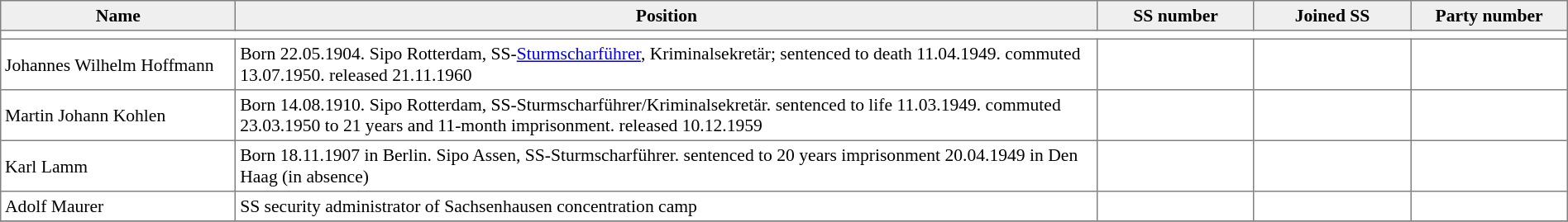<table align="center" border="1" cellpadding="3" cellspacing="0" style="font-size: 90%; border: gray solid 1px; border-collapse: collapse; text-align: middle;">
<tr>
<th bgcolor="#efefef" style="width: 15%">Name</th>
<th bgcolor="#efefef" style="width: 55%">Position</th>
<th bgcolor="#efefef" style="width: 10%">SS number</th>
<th bgcolor="#efefef" style="width: 10%">Joined SS</th>
<th bgcolor="#efefef" style="width: 10%">Party number</th>
</tr>
<tr>
<td colspan=5></td>
</tr>
<tr>
<td>Johannes Wilhelm Hoffmann</td>
<td>Born 22.05.1904. Sipo Rotterdam, SS-<a href='#'>Sturmscharführer</a>, Kriminalsekretär; sentenced to death 11.04.1949. commuted 13.07.1950. released 21.11.1960</td>
<td></td>
<td></td>
<td></td>
</tr>
<tr>
<td>Martin Johann Kohlen</td>
<td>Born 14.08.1910. Sipo Rotterdam, SS-Sturmscharführer/Kriminalsekretär. sentenced to life 11.03.1949. commuted 23.03.1950 to 21 years and 11-month imprisonment. released 10.12.1959</td>
<td></td>
<td></td>
<td></td>
</tr>
<tr>
<td>Karl Lamm</td>
<td>Born 18.11.1907 in Berlin. Sipo Assen, SS-Sturmscharführer. sentenced to 20 years imprisonment 20.04.1949 in Den Haag (in absence)</td>
<td></td>
<td></td>
<td></td>
</tr>
<tr>
<td>Adolf Maurer</td>
<td>SS security administrator of Sachsenhausen concentration camp</td>
<td></td>
<td></td>
<td></td>
</tr>
<tr>
</tr>
</table>
